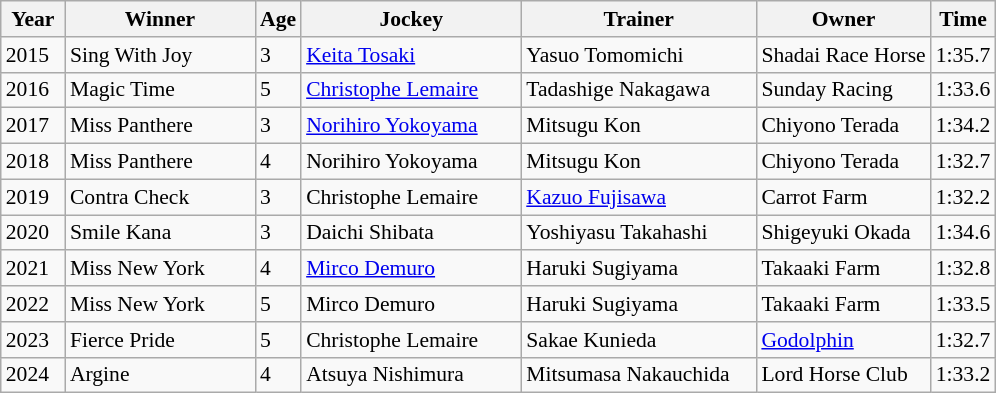<table class="wikitable sortable" style="font-size:90%">
<tr>
<th width="36px">Year<br></th>
<th width="120px">Winner<br></th>
<th>Age<br></th>
<th width="140px">Jockey<br></th>
<th width="150px">Trainer<br></th>
<th>Owner</th>
<th>Time<br></th>
</tr>
<tr>
<td>2015</td>
<td>Sing With Joy</td>
<td>3</td>
<td><a href='#'>Keita Tosaki</a></td>
<td>Yasuo Tomomichi</td>
<td>Shadai Race Horse</td>
<td>1:35.7</td>
</tr>
<tr>
<td>2016</td>
<td>Magic Time</td>
<td>5</td>
<td><a href='#'>Christophe Lemaire</a></td>
<td>Tadashige Nakagawa</td>
<td>Sunday Racing</td>
<td>1:33.6</td>
</tr>
<tr>
<td>2017</td>
<td>Miss Panthere</td>
<td>3</td>
<td><a href='#'>Norihiro Yokoyama</a></td>
<td>Mitsugu Kon</td>
<td>Chiyono Terada</td>
<td>1:34.2</td>
</tr>
<tr>
<td>2018</td>
<td>Miss Panthere</td>
<td>4</td>
<td>Norihiro Yokoyama</td>
<td>Mitsugu Kon</td>
<td>Chiyono Terada</td>
<td>1:32.7</td>
</tr>
<tr>
<td>2019</td>
<td>Contra Check</td>
<td>3</td>
<td>Christophe Lemaire</td>
<td><a href='#'>Kazuo Fujisawa</a></td>
<td>Carrot Farm</td>
<td>1:32.2</td>
</tr>
<tr>
<td>2020</td>
<td>Smile Kana</td>
<td>3</td>
<td>Daichi Shibata</td>
<td>Yoshiyasu Takahashi</td>
<td>Shigeyuki Okada</td>
<td>1:34.6</td>
</tr>
<tr>
<td>2021</td>
<td>Miss New York</td>
<td>4</td>
<td><a href='#'>Mirco Demuro</a></td>
<td>Haruki Sugiyama</td>
<td>Takaaki Farm</td>
<td>1:32.8</td>
</tr>
<tr>
<td>2022</td>
<td>Miss New York</td>
<td>5</td>
<td>Mirco Demuro</td>
<td>Haruki Sugiyama</td>
<td>Takaaki Farm</td>
<td>1:33.5</td>
</tr>
<tr>
<td>2023</td>
<td>Fierce Pride</td>
<td>5</td>
<td>Christophe Lemaire</td>
<td>Sakae Kunieda</td>
<td><a href='#'>Godolphin</a></td>
<td>1:32.7</td>
</tr>
<tr>
<td>2024</td>
<td>Argine</td>
<td>4</td>
<td>Atsuya Nishimura</td>
<td>Mitsumasa Nakauchida</td>
<td>Lord Horse Club</td>
<td>1:33.2</td>
</tr>
</table>
